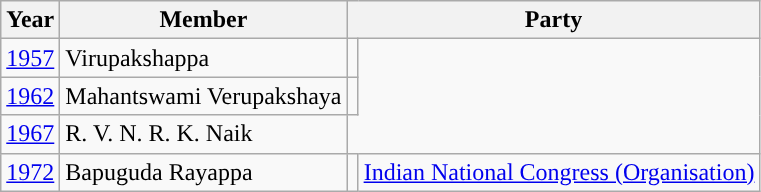<table class="wikitable sortable">
<tr>
<th>Year</th>
<th>Member</th>
<th colspan="2">Party</th>
</tr>
<tr>
<td><a href='#'>1957</a></td>
<td>Virupakshappa</td>
<td></td>
</tr>
<tr>
<td><a href='#'>1962</a></td>
<td>Mahantswami Verupakshaya</td>
<td></td>
</tr>
<tr>
<td><a href='#'>1967</a></td>
<td>R. V. N. R. K. Naik</td>
</tr>
<tr>
<td><a href='#'>1972</a></td>
<td>Bapuguda Rayappa</td>
<td style="background-color: "></td>
<td><a href='#'>Indian National Congress (Organisation)</a></td>
</tr>
</table>
